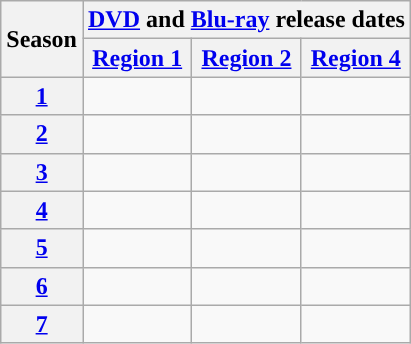<table class="wikitable plainrowheaders" style="text-align: center;">
<tr>
<th scope="col" rowspan="2">Season</th>
<th scope="col" colspan="3"><a href='#'>DVD</a> and <a href='#'>Blu-ray</a> release dates</th>
</tr>
<tr>
<th scope="col"><a href='#'>Region 1</a></th>
<th scope="col"><a href='#'>Region 2</a></th>
<th scope="col"><a href='#'>Region 4</a></th>
</tr>
<tr>
<th scope="row" style="text-align: center;"><a href='#'>1</a></th>
<td></td>
<td></td>
<td></td>
</tr>
<tr>
<th scope="row" style="text-align: center;"><a href='#'>2</a></th>
<td></td>
<td></td>
<td></td>
</tr>
<tr>
<th scope="row" style="text-align: center;"><a href='#'>3</a></th>
<td></td>
<td></td>
<td></td>
</tr>
<tr>
<th scope="row" style="text-align: center;"><a href='#'>4</a></th>
<td></td>
<td></td>
<td></td>
</tr>
<tr>
<th scope="row" style="text-align: center;"><a href='#'>5</a></th>
<td></td>
<td></td>
<td></td>
</tr>
<tr>
<th scope="row" style="text-align: center;"><a href='#'>6</a></th>
<td></td>
<td></td>
<td></td>
</tr>
<tr>
<th scope="row" style="text-align: center;"><a href='#'>7</a></th>
<td></td>
<td></td>
<td></td>
</tr>
</table>
